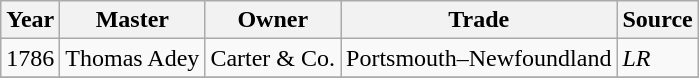<table class=" wikitable">
<tr>
<th>Year</th>
<th>Master</th>
<th>Owner</th>
<th>Trade</th>
<th>Source</th>
</tr>
<tr>
<td>1786</td>
<td>Thomas Adey</td>
<td>Carter & Co.</td>
<td>Portsmouth–Newfoundland</td>
<td><em>LR</em></td>
</tr>
<tr>
</tr>
</table>
